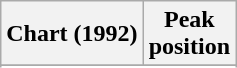<table class="wikitable sortable plainrowheaders" style="text-align:center">
<tr>
<th scope="col">Chart (1992)</th>
<th scope="col">Peak<br>position</th>
</tr>
<tr>
</tr>
<tr>
</tr>
</table>
